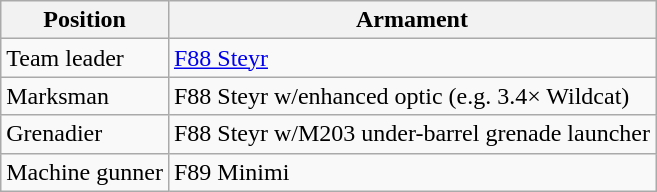<table class="wikitable">
<tr>
<th>Position</th>
<th>Armament</th>
</tr>
<tr>
<td>Team leader</td>
<td><a href='#'>F88 Steyr</a></td>
</tr>
<tr>
<td>Marksman</td>
<td>F88 Steyr w/enhanced optic (e.g. 3.4× Wildcat)</td>
</tr>
<tr>
<td>Grenadier</td>
<td>F88 Steyr w/M203 under-barrel grenade launcher</td>
</tr>
<tr>
<td>Machine gunner</td>
<td>F89 Minimi</td>
</tr>
</table>
